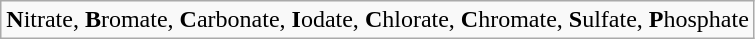<table class="wikitable">
<tr>
<td><strong>N</strong>itrate, <strong>B</strong>romate, <strong>C</strong>arbonate, <strong>I</strong>odate, <strong>C</strong>hlorate, <strong>C</strong>hromate, <strong>S</strong>ulfate, <strong>P</strong>hosphate</td>
</tr>
</table>
